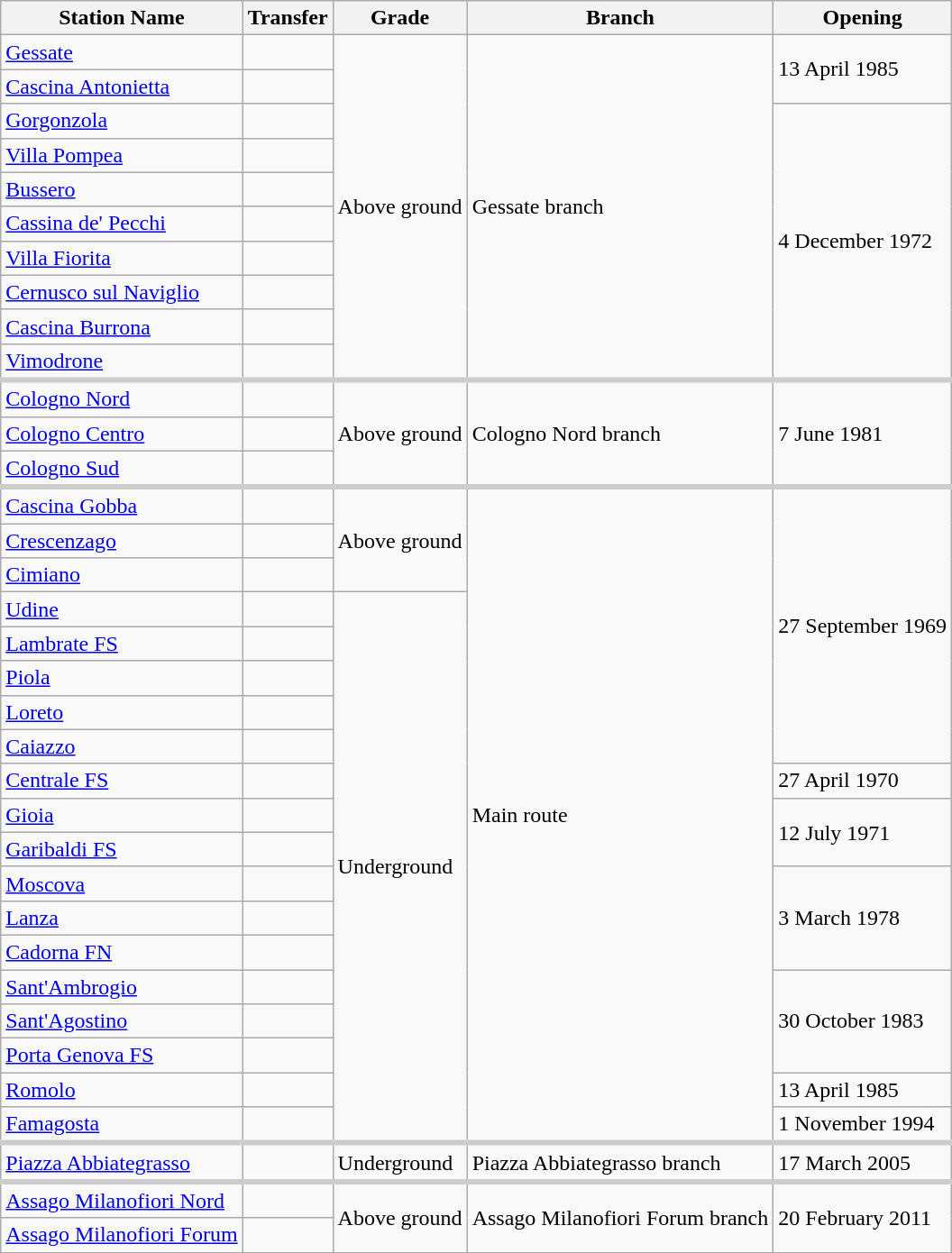<table class="wikitable">
<tr>
<th>Station Name</th>
<th>Transfer</th>
<th>Grade</th>
<th>Branch</th>
<th>Opening</th>
</tr>
<tr>
<td><a href='#'>Gessate</a></td>
<td></td>
<td rowspan="10">Above ground</td>
<td rowspan="10">Gessate branch</td>
<td rowspan="2">13 April 1985</td>
</tr>
<tr>
<td><a href='#'>Cascina Antonietta</a></td>
<td></td>
</tr>
<tr>
<td><a href='#'>Gorgonzola</a></td>
<td></td>
<td rowspan="8">4 December 1972</td>
</tr>
<tr>
<td><a href='#'>Villa Pompea</a></td>
<td></td>
</tr>
<tr>
<td><a href='#'>Bussero</a></td>
<td></td>
</tr>
<tr>
<td><a href='#'>Cassina de' Pecchi</a></td>
<td></td>
</tr>
<tr>
<td><a href='#'>Villa Fiorita</a></td>
<td></td>
</tr>
<tr>
<td><a href='#'>Cernusco sul Naviglio</a></td>
<td></td>
</tr>
<tr>
<td><a href='#'>Cascina Burrona</a></td>
<td></td>
</tr>
<tr>
<td><a href='#'>Vimodrone</a></td>
<td></td>
</tr>
<tr style="border-top:4px solid #ccc">
<td><a href='#'>Cologno Nord</a></td>
<td></td>
<td rowspan="3">Above ground</td>
<td rowspan="3">Cologno Nord branch</td>
<td rowspan="3">7 June 1981</td>
</tr>
<tr>
<td><a href='#'>Cologno Centro</a></td>
<td></td>
</tr>
<tr>
<td><a href='#'>Cologno Sud</a></td>
<td></td>
</tr>
<tr style="border-top:4px solid #ccc">
<td><a href='#'>Cascina Gobba</a></td>
<td></td>
<td rowspan="3">Above ground</td>
<td rowspan="19">Main route</td>
<td rowspan="8">27 September 1969</td>
</tr>
<tr>
<td><a href='#'>Crescenzago</a></td>
<td></td>
</tr>
<tr>
<td><a href='#'>Cimiano</a></td>
<td></td>
</tr>
<tr>
<td><a href='#'>Udine</a></td>
<td></td>
<td rowspan="16">Underground</td>
</tr>
<tr>
<td><a href='#'>Lambrate FS</a></td>
<td> </td>
</tr>
<tr>
<td><a href='#'>Piola</a></td>
<td></td>
</tr>
<tr>
<td><a href='#'>Loreto</a></td>
<td></td>
</tr>
<tr>
<td><a href='#'>Caiazzo</a></td>
<td></td>
</tr>
<tr>
<td><a href='#'>Centrale FS</a></td>
<td> </td>
<td>27 April 1970</td>
</tr>
<tr>
<td><a href='#'>Gioia</a></td>
<td></td>
<td rowspan="2">12 July 1971</td>
</tr>
<tr>
<td><a href='#'>Garibaldi FS</a></td>
<td><br>        </td>
</tr>
<tr>
<td><a href='#'>Moscova</a></td>
<td></td>
<td rowspan="3">3 March 1978</td>
</tr>
<tr>
<td><a href='#'>Lanza</a></td>
<td></td>
</tr>
<tr>
<td><a href='#'>Cadorna FN</a></td>
<td><br>  </td>
</tr>
<tr>
<td><a href='#'>Sant'Ambrogio</a></td>
<td></td>
<td rowspan="3">30 October 1983</td>
</tr>
<tr>
<td><a href='#'>Sant'Agostino</a></td>
<td></td>
</tr>
<tr>
<td><a href='#'>Porta Genova FS</a></td>
<td></td>
</tr>
<tr>
<td><a href='#'>Romolo</a></td>
<td></td>
<td>13 April 1985</td>
</tr>
<tr>
<td><a href='#'>Famagosta</a></td>
<td></td>
<td>1 November 1994</td>
</tr>
<tr style="border-top:4px solid #ccc">
<td><a href='#'>Piazza Abbiategrasso</a></td>
<td></td>
<td>Underground</td>
<td>Piazza Abbiategrasso branch</td>
<td>17 March 2005</td>
</tr>
<tr style="border-top:4px solid #ccc">
<td><a href='#'>Assago Milanofiori Nord</a></td>
<td></td>
<td rowspan="2">Above ground</td>
<td rowspan="2">Assago Milanofiori Forum branch</td>
<td rowspan="2">20 February 2011</td>
</tr>
<tr>
<td><a href='#'>Assago Milanofiori Forum</a></td>
<td></td>
</tr>
</table>
